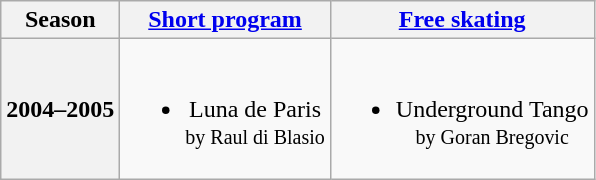<table class=wikitable style=text-align:center>
<tr>
<th>Season</th>
<th><a href='#'>Short program</a></th>
<th><a href='#'>Free skating</a></th>
</tr>
<tr>
<th>2004–2005 <br> </th>
<td><br><ul><li>Luna de Paris <br><small> by Raul di Blasio </small></li></ul></td>
<td><br><ul><li>Underground Tango <br><small> by Goran Bregovic </small></li></ul></td>
</tr>
</table>
